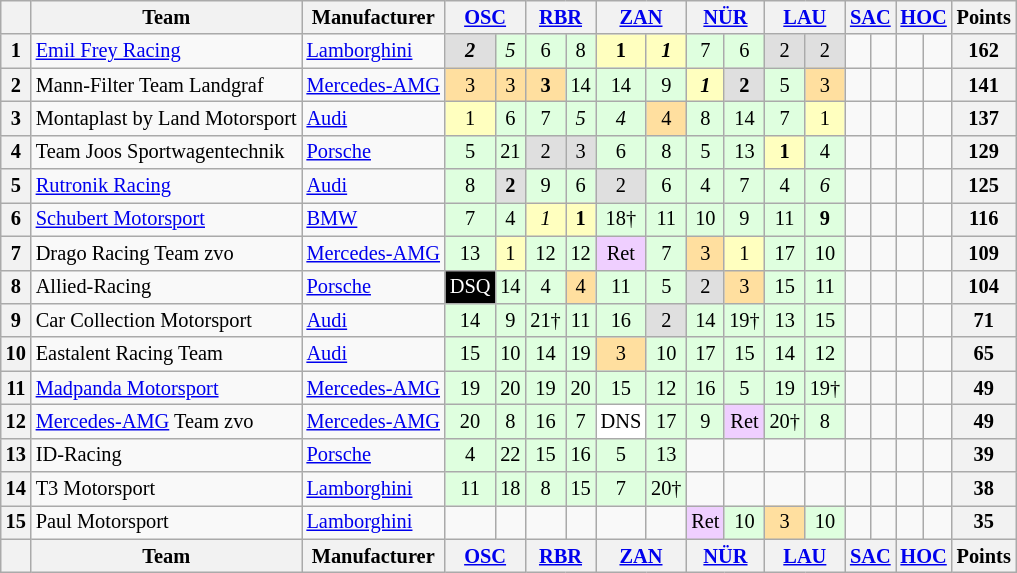<table class="wikitable" style="font-size: 85%; text-align:center;">
<tr>
<th></th>
<th>Team</th>
<th>Manufacturer</th>
<th colspan=2><a href='#'>OSC</a><br></th>
<th colspan=2><a href='#'>RBR</a><br></th>
<th colspan=2><a href='#'>ZAN</a><br></th>
<th colspan=2><a href='#'>NÜR</a><br></th>
<th colspan=2><a href='#'>LAU</a><br></th>
<th colspan=2><a href='#'>SAC</a><br></th>
<th colspan=2><a href='#'>HOC</a><br></th>
<th>Points</th>
</tr>
<tr>
<th>1</th>
<td align=left> <a href='#'>Emil Frey Racing</a></td>
<td align=left> <a href='#'>Lamborghini</a></td>
<td style="background:#dfdfdf;"><strong><em>2</em></strong></td>
<td style="background:#dfffdf;"><em>5</em></td>
<td style="background:#dfffdf;">6</td>
<td style="background:#dfffdf;">8</td>
<td style="background:#ffffbf;"><strong>1</strong></td>
<td style="background:#ffffbf;"><strong><em>1</em></strong></td>
<td style="background:#dfffdf;">7</td>
<td style="background:#dfffdf;">6</td>
<td style="background:#dfdfdf;">2</td>
<td style="background:#dfdfdf;">2</td>
<td></td>
<td></td>
<td></td>
<td></td>
<th>162</th>
</tr>
<tr>
<th>2</th>
<td align=left> Mann-Filter Team Landgraf</td>
<td align=left> <a href='#'>Mercedes-AMG</a></td>
<td style="background:#ffdf9f;">3</td>
<td style="background:#ffdf9f;">3</td>
<td style="background:#ffdf9f;"><strong>3</strong></td>
<td style="background:#dfffdf;">14</td>
<td style="background:#dfffdf;">14</td>
<td style="background:#dfffdf;">9</td>
<td style="background:#ffffbf;"><strong><em>1</em></strong></td>
<td style="background:#dfdfdf;"><strong>2</strong></td>
<td style="background:#dfffdf;">5</td>
<td style="background:#ffdf9f;">3</td>
<td></td>
<td></td>
<td></td>
<td></td>
<th>141</th>
</tr>
<tr>
<th>3</th>
<td align=left> Montaplast by Land Motorsport</td>
<td align=left> <a href='#'>Audi</a></td>
<td style="background:#ffffbf;">1</td>
<td style="background:#dfffdf;">6</td>
<td style="background:#dfffdf;">7</td>
<td style="background:#dfffdf;"><em>5</em></td>
<td style="background:#dfffdf;"><em>4</em></td>
<td style="background:#ffdf9f;">4</td>
<td style="background:#dfffdf;">8</td>
<td style="background:#dfffdf;">14</td>
<td style="background:#dfffdf;">7</td>
<td style="background:#ffffbf;">1</td>
<td></td>
<td></td>
<td></td>
<td></td>
<th>137</th>
</tr>
<tr>
<th>4</th>
<td align=left> Team Joos Sportwagentechnik</td>
<td align=left> <a href='#'>Porsche</a></td>
<td style="background:#dfffdf;">5</td>
<td style="background:#dfffdf;">21</td>
<td style="background:#dfdfdf;">2</td>
<td style="background:#dfdfdf;">3</td>
<td style="background:#dfffdf;">6</td>
<td style="background:#dfffdf;">8</td>
<td style="background:#dfffdf;">5</td>
<td style="background:#dfffdf;">13</td>
<td style="background:#ffffbf;"><strong>1</strong></td>
<td style="background:#dfffdf;">4</td>
<td></td>
<td></td>
<td></td>
<td></td>
<th>129</th>
</tr>
<tr>
<th>5</th>
<td align=left> <a href='#'>Rutronik Racing</a></td>
<td align=left> <a href='#'>Audi</a></td>
<td style="background:#dfffdf;">8</td>
<td style="background:#dfdfdf;"><strong>2</strong></td>
<td style="background:#dfffdf;">9</td>
<td style="background:#dfffdf;">6</td>
<td style="background:#dfdfdf;">2</td>
<td style="background:#dfffdf;">6</td>
<td style="background:#dfffdf;">4</td>
<td style="background:#dfffdf;">7</td>
<td style="background:#dfffdf;">4</td>
<td style="background:#dfffdf;"><em>6</em></td>
<td></td>
<td></td>
<td></td>
<td></td>
<th>125</th>
</tr>
<tr>
<th>6</th>
<td align=left> <a href='#'>Schubert Motorsport</a></td>
<td align=left> <a href='#'>BMW</a></td>
<td style="background:#dfffdf;">7</td>
<td style="background:#dfffdf;">4</td>
<td style="background:#ffffbf;"><em>1</em></td>
<td style="background:#ffffbf;"><strong>1</strong></td>
<td style="background:#dfffdf;">18†</td>
<td style="background:#dfffdf;">11</td>
<td style="background:#dfffdf;">10</td>
<td style="background:#dfffdf;">9</td>
<td style="background:#dfffdf;">11</td>
<td style="background:#dfffdf;"><strong>9</strong></td>
<td></td>
<td></td>
<td></td>
<td></td>
<th>116</th>
</tr>
<tr>
<th>7</th>
<td align=left> Drago Racing Team zvo</td>
<td align=left> <a href='#'>Mercedes-AMG</a></td>
<td style="background:#dfffdf;">13</td>
<td style="background:#ffffbf;">1</td>
<td style="background:#dfffdf;">12</td>
<td style="background:#dfffdf;">12</td>
<td style="background:#efcfff;">Ret</td>
<td style="background:#dfffdf;">7</td>
<td style="background:#ffdf9f;">3</td>
<td style="background:#ffffbf;">1</td>
<td style="background:#dfffdf;">17</td>
<td style="background:#dfffdf;">10</td>
<td></td>
<td></td>
<td></td>
<td></td>
<th>109</th>
</tr>
<tr>
<th>8</th>
<td align=left> Allied-Racing</td>
<td align=left> <a href='#'>Porsche</a></td>
<td style="background:#000000; color:white">DSQ</td>
<td style="background:#dfffdf;">14</td>
<td style="background:#dfffdf;">4</td>
<td style="background:#ffdf9f;">4</td>
<td style="background:#dfffdf;">11</td>
<td style="background:#dfffdf;">5</td>
<td style="background:#dfdfdf;">2</td>
<td style="background:#ffdf9f;">3</td>
<td style="background:#dfffdf;">15</td>
<td style="background:#dfffdf;">11</td>
<td></td>
<td></td>
<td></td>
<td></td>
<th>104</th>
</tr>
<tr>
<th>9</th>
<td align=left> Car Collection Motorsport</td>
<td align=left> <a href='#'>Audi</a></td>
<td style="background:#dfffdf;">14</td>
<td style="background:#dfffdf;">9</td>
<td style="background:#dfffdf;">21†</td>
<td style="background:#dfffdf;">11</td>
<td style="background:#dfffdf;">16</td>
<td style="background:#dfdfdf;">2</td>
<td style="background:#dfffdf;">14</td>
<td style="background:#dfffdf;">19†</td>
<td style="background:#dfffdf;">13</td>
<td style="background:#dfffdf;">15</td>
<td></td>
<td></td>
<td></td>
<td></td>
<th>71</th>
</tr>
<tr>
<th>10</th>
<td align=left> Eastalent Racing Team</td>
<td align=left> <a href='#'>Audi</a></td>
<td style="background:#dfffdf;">15</td>
<td style="background:#dfffdf;">10</td>
<td style="background:#dfffdf;">14</td>
<td style="background:#dfffdf;">19</td>
<td style="background:#ffdf9f;">3</td>
<td style="background:#dfffdf;">10</td>
<td style="background:#dfffdf;">17</td>
<td style="background:#dfffdf;">15</td>
<td style="background:#dfffdf;">14</td>
<td style="background:#dfffdf;">12</td>
<td></td>
<td></td>
<td></td>
<td></td>
<th>65</th>
</tr>
<tr>
<th>11</th>
<td align=left> <a href='#'>Madpanda Motorsport</a></td>
<td align=left> <a href='#'>Mercedes-AMG</a></td>
<td style="background:#dfffdf;">19</td>
<td style="background:#dfffdf;">20</td>
<td style="background:#dfffdf;">19</td>
<td style="background:#dfffdf;">20</td>
<td style="background:#dfffdf;">15</td>
<td style="background:#dfffdf;">12</td>
<td style="background:#dfffdf;">16</td>
<td style="background:#dfffdf;">5</td>
<td style="background:#dfffdf;">19</td>
<td style="background:#dfffdf;">19†</td>
<td></td>
<td></td>
<td></td>
<td></td>
<th>49</th>
</tr>
<tr>
<th>12</th>
<td align=left> <a href='#'>Mercedes-AMG</a> Team zvo</td>
<td align=left> <a href='#'>Mercedes-AMG</a></td>
<td style="background:#dfffdf;">20</td>
<td style="background:#dfffdf;">8</td>
<td style="background:#dfffdf;">16</td>
<td style="background:#dfffdf;">7</td>
<td style="background:#ffffff;">DNS</td>
<td style="background:#dfffdf;">17</td>
<td style="background:#dfffdf;">9</td>
<td style="background:#efcfff;">Ret</td>
<td style="background:#dfffdf;">20†</td>
<td style="background:#dfffdf;">8</td>
<td></td>
<td></td>
<td></td>
<td></td>
<th>49</th>
</tr>
<tr>
<th>13</th>
<td align=left> ID-Racing</td>
<td align=left> <a href='#'>Porsche</a></td>
<td style="background:#dfffdf;">4</td>
<td style="background:#dfffdf;">22</td>
<td style="background:#dfffdf;">15</td>
<td style="background:#dfffdf;">16</td>
<td style="background:#dfffdf;">5</td>
<td style="background:#dfffdf;">13</td>
<td></td>
<td></td>
<td></td>
<td></td>
<td></td>
<td></td>
<td></td>
<td></td>
<th>39</th>
</tr>
<tr>
<th>14</th>
<td align=left> T3 Motorsport</td>
<td align=left> <a href='#'>Lamborghini</a></td>
<td style="background:#dfffdf;">11</td>
<td style="background:#dfffdf;">18</td>
<td style="background:#dfffdf;">8</td>
<td style="background:#dfffdf;">15</td>
<td style="background:#dfffdf;">7</td>
<td style="background:#dfffdf;">20†</td>
<td></td>
<td></td>
<td></td>
<td></td>
<td></td>
<td></td>
<td></td>
<td></td>
<th>38</th>
</tr>
<tr>
<th>15</th>
<td align=left> Paul Motorsport</td>
<td align=left> <a href='#'>Lamborghini</a></td>
<td></td>
<td></td>
<td></td>
<td></td>
<td></td>
<td></td>
<td style="background:#efcfff;">Ret</td>
<td style="background:#dfffdf;">10</td>
<td style="background:#ffdf9f;">3</td>
<td style="background:#dfffdf;">10</td>
<td></td>
<td></td>
<td></td>
<td></td>
<th>35</th>
</tr>
<tr>
<th></th>
<th>Team</th>
<th>Manufacturer</th>
<th colspan=2><a href='#'>OSC</a><br></th>
<th colspan=2><a href='#'>RBR</a><br></th>
<th colspan=2><a href='#'>ZAN</a><br></th>
<th colspan=2><a href='#'>NÜR</a><br></th>
<th colspan=2><a href='#'>LAU</a><br></th>
<th colspan=2><a href='#'>SAC</a><br></th>
<th colspan=2><a href='#'>HOC</a><br></th>
<th>Points</th>
</tr>
</table>
